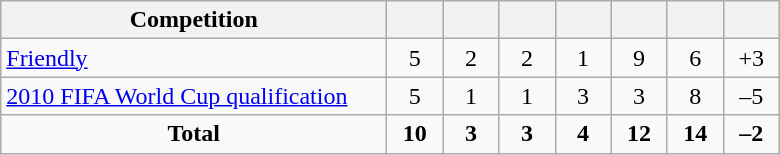<table class="wikitable" style="text-align: center;">
<tr>
<th width=250>Competition</th>
<th width=30></th>
<th width=30></th>
<th width=30></th>
<th width=30></th>
<th width=30></th>
<th width=30></th>
<th width=30></th>
</tr>
<tr>
<td align=left><a href='#'>Friendly</a></td>
<td>5</td>
<td>2</td>
<td>2</td>
<td>1</td>
<td>9</td>
<td>6</td>
<td>+3</td>
</tr>
<tr>
<td align=left><a href='#'>2010 FIFA World Cup qualification</a></td>
<td>5</td>
<td>1</td>
<td>1</td>
<td>3</td>
<td>3</td>
<td>8</td>
<td>–5</td>
</tr>
<tr>
<td><strong>Total</strong></td>
<td><strong>10</strong></td>
<td><strong>3</strong></td>
<td><strong>3</strong></td>
<td><strong>4</strong></td>
<td><strong>12</strong></td>
<td><strong>14</strong></td>
<td><strong>–2</strong></td>
</tr>
</table>
